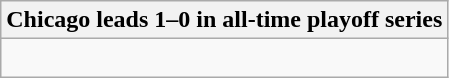<table class="wikitable collapsible collapsed">
<tr>
<th>Chicago leads 1–0 in all-time playoff series</th>
</tr>
<tr>
<td><br></td>
</tr>
</table>
